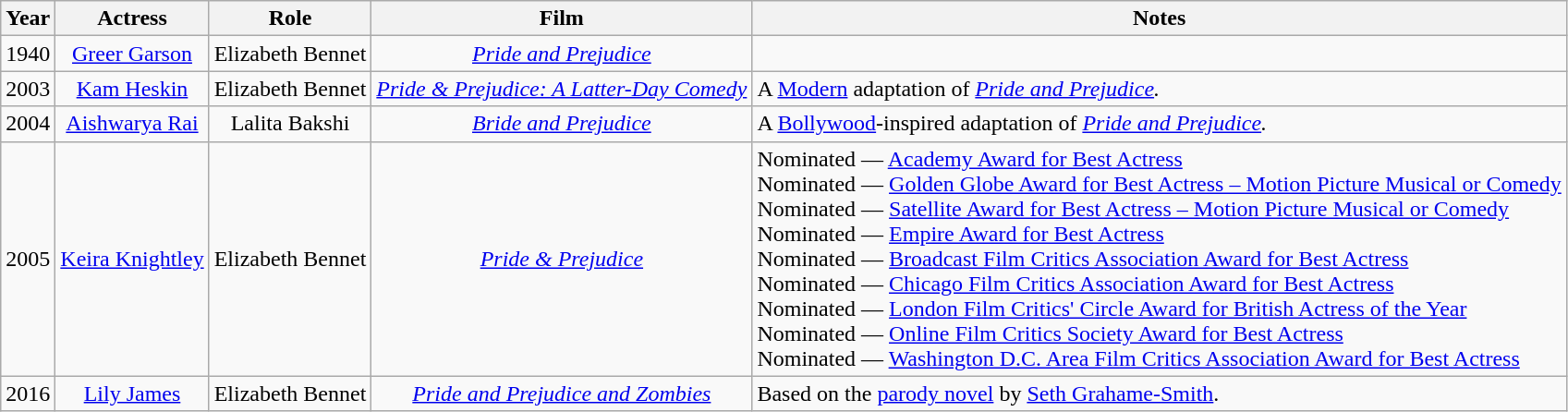<table class="wikitable">
<tr>
<th scope="col">Year</th>
<th scope="col">Actress</th>
<th scope="col">Role</th>
<th scope="col">Film</th>
<th scope="col">Notes</th>
</tr>
<tr align="center">
<td>1940</td>
<td><a href='#'>Greer Garson</a></td>
<td>Elizabeth Bennet</td>
<td><em><a href='#'>Pride and Prejudice</a></em></td>
<td></td>
</tr>
<tr align="center">
<td>2003</td>
<td><a href='#'>Kam Heskin</a></td>
<td>Elizabeth Bennet</td>
<td><em><a href='#'>Pride & Prejudice: A Latter-Day Comedy</a></em></td>
<td align="left">A <a href='#'>Modern</a> adaptation of <em><a href='#'>Pride and Prejudice</a>.</em></td>
</tr>
<tr align="center">
<td>2004</td>
<td><a href='#'>Aishwarya Rai</a></td>
<td>Lalita Bakshi</td>
<td><em><a href='#'>Bride and Prejudice</a></em></td>
<td align="left">A <a href='#'>Bollywood</a>-inspired adaptation of <em><a href='#'>Pride and Prejudice</a>.</em></td>
</tr>
<tr align="center">
<td>2005</td>
<td><a href='#'>Keira Knightley</a></td>
<td>Elizabeth Bennet</td>
<td><em><a href='#'>Pride & Prejudice</a></em></td>
<td align="left">Nominated — <a href='#'>Academy Award for Best Actress</a><br> Nominated — <a href='#'>Golden Globe Award for Best Actress – Motion Picture Musical or Comedy</a><br>Nominated — <a href='#'>Satellite Award for Best Actress – Motion Picture Musical or Comedy</a><br>Nominated — <a href='#'>Empire Award for Best Actress</a><br>Nominated — <a href='#'>Broadcast Film Critics Association Award for Best Actress</a><br>Nominated — <a href='#'>Chicago Film Critics Association Award for Best Actress</a><br>Nominated — <a href='#'> London Film Critics' Circle Award for British Actress of the Year</a><br>Nominated — <a href='#'>Online Film Critics Society Award for Best Actress</a><br>Nominated — <a href='#'>Washington D.C. Area Film Critics Association Award for Best Actress</a></td>
</tr>
<tr align="center">
<td>2016</td>
<td><a href='#'>Lily James</a></td>
<td>Elizabeth Bennet</td>
<td><em><a href='#'>Pride and Prejudice and Zombies</a></em></td>
<td align="left">Based on the <a href='#'>parody novel</a> by <a href='#'>Seth Grahame-Smith</a>.</td>
</tr>
</table>
